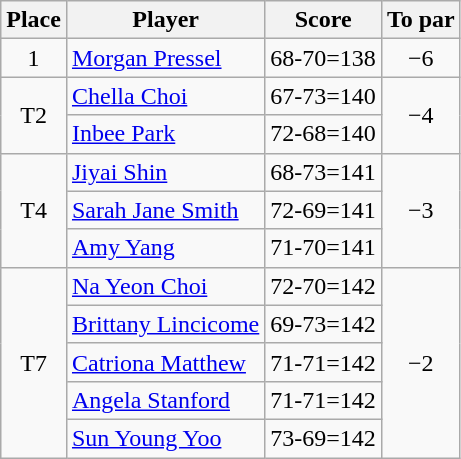<table class="wikitable">
<tr>
<th>Place</th>
<th>Player</th>
<th>Score</th>
<th>To par</th>
</tr>
<tr>
<td align=center>1</td>
<td> <a href='#'>Morgan Pressel</a></td>
<td>68-70=138</td>
<td align=center>−6</td>
</tr>
<tr>
<td align=center rowspan=2>T2</td>
<td> <a href='#'>Chella Choi</a></td>
<td>67-73=140</td>
<td align=center rowspan=2>−4</td>
</tr>
<tr>
<td> <a href='#'>Inbee Park</a></td>
<td>72-68=140</td>
</tr>
<tr>
<td align=center rowspan=3>T4</td>
<td> <a href='#'>Jiyai Shin</a></td>
<td>68-73=141</td>
<td align=center rowspan=3>−3</td>
</tr>
<tr>
<td> <a href='#'>Sarah Jane Smith</a></td>
<td>72-69=141</td>
</tr>
<tr>
<td> <a href='#'>Amy Yang</a></td>
<td>71-70=141</td>
</tr>
<tr>
<td align=center rowspan=5>T7</td>
<td> <a href='#'>Na Yeon Choi</a></td>
<td>72-70=142</td>
<td align=center rowspan=5>−2</td>
</tr>
<tr>
<td> <a href='#'>Brittany Lincicome</a></td>
<td>69-73=142</td>
</tr>
<tr>
<td> <a href='#'>Catriona Matthew</a></td>
<td>71-71=142</td>
</tr>
<tr>
<td> <a href='#'>Angela Stanford</a></td>
<td>71-71=142</td>
</tr>
<tr>
<td> <a href='#'>Sun Young Yoo</a></td>
<td>73-69=142</td>
</tr>
</table>
